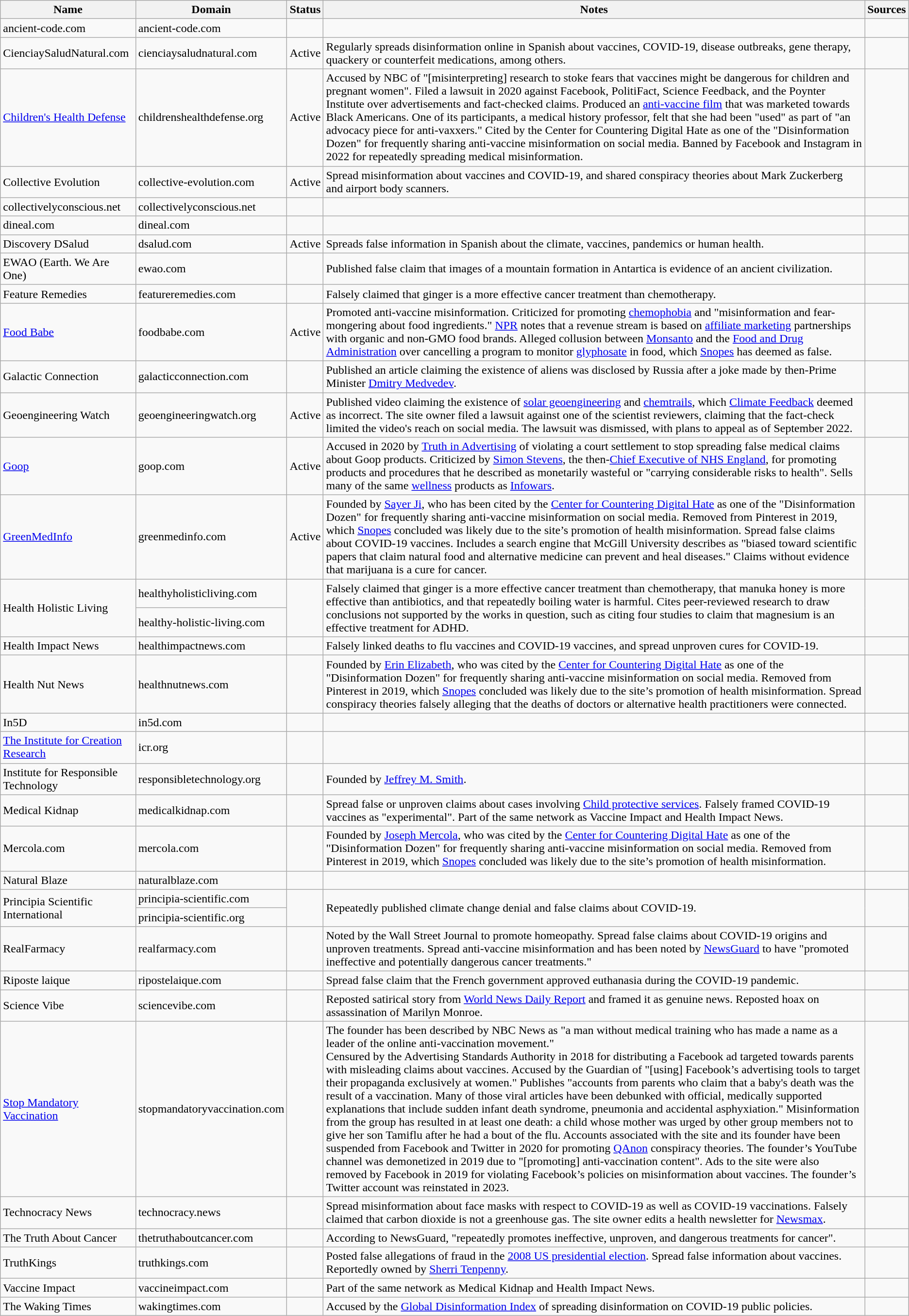<table class="wikitable sortable mw-collapsible">
<tr>
<th>Name</th>
<th>Domain</th>
<th>Status</th>
<th class="sortable">Notes</th>
<th class="unsortable">Sources</th>
</tr>
<tr>
<td>ancient-code.com</td>
<td>ancient-code.com</td>
<td></td>
<td></td>
<td></td>
</tr>
<tr>
<td>CienciaySaludNatural.com</td>
<td>cienciaysaludnatural.com</td>
<td>Active</td>
<td>Regularly spreads disinformation online in Spanish about vaccines, COVID-19, disease outbreaks, gene therapy, quackery or counterfeit medications, among others.</td>
<td></td>
</tr>
<tr>
<td><a href='#'>Children's Health Defense</a></td>
<td>childrenshealthdefense.org</td>
<td>Active</td>
<td>Accused by NBC of "[misinterpreting] research to stoke fears that vaccines might be dangerous for children and pregnant women". Filed a lawsuit in 2020 against Facebook, PolitiFact, Science Feedback, and the Poynter Institute over advertisements and fact-checked claims. Produced an <a href='#'>anti-vaccine film</a> that was marketed towards Black Americans. One of its participants, a medical history professor, felt that she had been "used" as part of "an advocacy piece for anti-vaxxers." Cited by the Center for Countering Digital Hate as one of the "Disinformation Dozen" for frequently sharing anti-vaccine misinformation on social media. Banned by Facebook and Instagram in 2022 for repeatedly spreading medical misinformation.</td>
<td></td>
</tr>
<tr>
<td>Collective Evolution</td>
<td>collective-evolution.com</td>
<td>Active</td>
<td>Spread misinformation about vaccines and COVID-19, and shared conspiracy theories about Mark Zuckerberg and airport body scanners.</td>
<td></td>
</tr>
<tr>
<td>collectivelyconscious.net</td>
<td>collectivelyconscious.net</td>
<td></td>
<td></td>
<td></td>
</tr>
<tr>
<td>dineal.com</td>
<td>dineal.com</td>
<td></td>
<td></td>
<td></td>
</tr>
<tr>
<td>Discovery DSalud</td>
<td>dsalud.com</td>
<td>Active</td>
<td>Spreads false information in Spanish about the climate, vaccines, pandemics or human health.</td>
<td></td>
</tr>
<tr>
<td>EWAO (Earth. We Are One)</td>
<td>ewao.com</td>
<td></td>
<td>Published false claim that images of a mountain formation in Antartica is evidence of an ancient civilization.</td>
<td></td>
</tr>
<tr>
<td>Feature Remedies</td>
<td>featureremedies.com</td>
<td></td>
<td>Falsely claimed that ginger is a more effective cancer treatment than chemotherapy.</td>
<td></td>
</tr>
<tr>
<td><a href='#'>Food Babe</a></td>
<td>foodbabe.com</td>
<td>Active</td>
<td>Promoted anti-vaccine misinformation. Criticized for promoting <a href='#'>chemophobia</a> and "misinformation and fear-mongering about food ingredients." <a href='#'>NPR</a> notes that a revenue stream is based on <a href='#'>affiliate marketing</a> partnerships with organic and non-GMO food brands. Alleged collusion between <a href='#'>Monsanto</a> and the <a href='#'>Food and Drug Administration</a> over cancelling a program to monitor <a href='#'>glyphosate</a> in food, which <a href='#'>Snopes</a> has deemed as false.</td>
<td></td>
</tr>
<tr>
<td>Galactic Connection</td>
<td>galacticconnection.com</td>
<td></td>
<td>Published an article claiming the existence of aliens was disclosed by Russia after a joke made by then-Prime Minister <a href='#'>Dmitry Medvedev</a>.</td>
<td></td>
</tr>
<tr>
<td>Geoengineering Watch</td>
<td>geoengineeringwatch.org</td>
<td>Active</td>
<td>Published video claiming the existence of <a href='#'>solar geoengineering</a> and <a href='#'>chemtrails</a>, which <a href='#'>Climate Feedback</a> deemed as incorrect. The site owner filed a lawsuit against one of the scientist reviewers, claiming that the fact-check limited the video's reach on social media. The lawsuit was dismissed, with plans to appeal as of September 2022.</td>
<td></td>
</tr>
<tr>
<td><a href='#'>Goop</a></td>
<td>goop.com</td>
<td>Active</td>
<td>Accused in 2020 by <a href='#'>Truth in Advertising</a> of violating a court settlement to stop spreading false medical claims about Goop products. Criticized by <a href='#'>Simon Stevens</a>, the then-<a href='#'>Chief Executive of NHS England</a>, for promoting products and procedures that he described as monetarily wasteful or "carrying considerable risks to health". Sells many of the same <a href='#'>wellness</a> products as <a href='#'>Infowars</a>.</td>
<td></td>
</tr>
<tr>
<td><a href='#'>GreenMedInfo</a></td>
<td>greenmedinfo.com</td>
<td>Active</td>
<td>Founded by <a href='#'>Sayer Ji</a>, who has been cited by the <a href='#'>Center for Countering Digital Hate</a> as one of the "Disinformation Dozen" for frequently sharing anti-vaccine misinformation on social media. Removed from Pinterest in 2019, which <a href='#'>Snopes</a> concluded was likely due to the site’s promotion of health misinformation. Spread false claims about COVID-19 vaccines. Includes a search engine that McGill University describes as "biased toward scientific papers that claim natural food and alternative medicine can prevent and heal diseases." Claims without evidence that marijuana is a cure for cancer.</td>
<td></td>
</tr>
<tr>
<td rowspan="2">Health Holistic Living</td>
<td>healthyholisticliving.com</td>
<td rowspan="2"></td>
<td rowspan="2">Falsely claimed that ginger is a more effective cancer treatment than chemotherapy, that manuka honey is more effective than antibiotics, and that repeatedly boiling water is harmful. Cites peer-reviewed research to draw conclusions not supported by the works in question, such as citing four studies to claim that magnesium is an effective treatment for ADHD.</td>
<td rowspan="2"></td>
</tr>
<tr>
<td>healthy-holistic-living.com</td>
</tr>
<tr>
<td>Health Impact News</td>
<td>healthimpactnews.com</td>
<td></td>
<td>Falsely linked deaths to flu vaccines and COVID-19 vaccines, and spread unproven cures for COVID-19.</td>
<td></td>
</tr>
<tr>
<td>Health Nut News</td>
<td>healthnutnews.com</td>
<td></td>
<td>Founded by <a href='#'>Erin Elizabeth</a>, who was cited by the <a href='#'>Center for Countering Digital Hate</a> as one of the "Disinformation Dozen" for frequently sharing anti-vaccine misinformation on social media. Removed from Pinterest in 2019, which <a href='#'>Snopes</a> concluded was likely due to the site’s promotion of health misinformation. Spread conspiracy theories falsely alleging that the deaths of doctors or alternative health practitioners were connected.</td>
<td></td>
</tr>
<tr>
<td>In5D</td>
<td>in5d.com</td>
<td></td>
<td></td>
<td></td>
</tr>
<tr>
<td><a href='#'>The Institute for Creation Research</a></td>
<td>icr.org</td>
<td></td>
<td></td>
<td></td>
</tr>
<tr>
<td>Institute for Responsible Technology</td>
<td>responsibletechnology.org</td>
<td></td>
<td>Founded by <a href='#'>Jeffrey M. Smith</a>.</td>
<td></td>
</tr>
<tr>
<td>Medical Kidnap</td>
<td>medicalkidnap.com</td>
<td></td>
<td>Spread false or unproven claims about cases involving <a href='#'>Child protective services</a>. Falsely framed COVID-19 vaccines as "experimental". Part of the same network as Vaccine Impact and Health Impact News.</td>
<td></td>
</tr>
<tr>
<td>Mercola.com</td>
<td>mercola.com</td>
<td></td>
<td>Founded by <a href='#'>Joseph Mercola</a>, who was cited by the <a href='#'>Center for Countering Digital Hate</a> as one of the "Disinformation Dozen" for frequently sharing anti-vaccine misinformation on social media. Removed from Pinterest in 2019, which <a href='#'>Snopes</a> concluded was likely due to the site’s promotion of health misinformation.</td>
<td></td>
</tr>
<tr>
<td>Natural Blaze</td>
<td>naturalblaze.com</td>
<td></td>
<td></td>
<td></td>
</tr>
<tr>
<td rowspan="2">Principia Scientific International</td>
<td>principia-scientific.com</td>
<td rowspan="2"></td>
<td rowspan="2">Repeatedly published climate change denial and false claims about COVID-19.</td>
<td rowspan="2"></td>
</tr>
<tr>
<td>principia-scientific.org</td>
</tr>
<tr>
<td>RealFarmacy</td>
<td>realfarmacy.com</td>
<td></td>
<td>Noted by the Wall Street Journal to promote homeopathy. Spread false claims about COVID-19 origins and unproven treatments. Spread anti-vaccine misinformation and has been noted by <a href='#'>NewsGuard</a> to have "promoted ineffective and potentially dangerous cancer treatments."</td>
<td></td>
</tr>
<tr>
<td>Riposte laique</td>
<td>ripostelaique.com</td>
<td></td>
<td>Spread false claim that the French government approved euthanasia during the COVID-19 pandemic.</td>
<td></td>
</tr>
<tr>
<td>Science Vibe</td>
<td>sciencevibe.com</td>
<td></td>
<td>Reposted satirical story from <a href='#'>World News Daily Report</a> and framed it as genuine news. Reposted hoax on assassination of Marilyn Monroe.</td>
<td></td>
</tr>
<tr>
<td><a href='#'>Stop Mandatory Vaccination</a></td>
<td>stopmandatoryvaccination.com</td>
<td></td>
<td>The founder has been described by NBC News as "a man without medical training who has made a name as a leader of the online anti-vaccination movement."<br>Censured by the Advertising Standards Authority in 2018 for distributing a Facebook ad targeted towards parents with misleading claims about vaccines.
Accused by the Guardian of "[using] Facebook’s advertising tools to target their propaganda exclusively at women."
Publishes "accounts from parents who claim that a baby's death was the result of a vaccination. Many of those viral articles have been debunked with official, medically supported explanations that include sudden infant death syndrome, pneumonia and accidental asphyxiation."
Misinformation from the group has resulted in at least one death: a child whose mother was urged by other group members not to give her son Tamiflu after he had a bout of the flu.
Accounts associated with the site and its founder have been suspended from Facebook and Twitter in 2020 for promoting <a href='#'>QAnon</a> conspiracy theories. The founder’s YouTube channel was demonetized in 2019 due to "[promoting] anti-vaccination content". Ads to the site were also removed by Facebook in 2019 for violating Facebook’s policies on misinformation about vaccines. The founder’s Twitter account was reinstated in 2023.</td>
<td></td>
</tr>
<tr>
<td>Technocracy News</td>
<td>technocracy.news</td>
<td></td>
<td>Spread misinformation about face masks with respect to COVID-19 as well as COVID-19 vaccinations. Falsely claimed that carbon dioxide is not a greenhouse gas. The site owner edits a health newsletter for <a href='#'>Newsmax</a>.</td>
<td></td>
</tr>
<tr>
<td>The Truth About Cancer</td>
<td>thetruthaboutcancer.com</td>
<td></td>
<td>According to NewsGuard, "repeatedly promotes ineffective, unproven, and dangerous treatments for cancer".</td>
<td></td>
</tr>
<tr>
<td>TruthKings</td>
<td>truthkings.com</td>
<td></td>
<td>Posted false allegations of fraud in the <a href='#'>2008 US presidential election</a>. Spread false information about vaccines. Reportedly owned by <a href='#'>Sherri Tenpenny</a>.</td>
<td></td>
</tr>
<tr>
<td>Vaccine Impact</td>
<td>vaccineimpact.com</td>
<td></td>
<td>Part of the same network as Medical Kidnap and Health Impact News.</td>
<td></td>
</tr>
<tr>
<td>The Waking Times</td>
<td>wakingtimes.com</td>
<td></td>
<td>Accused by the <a href='#'>Global Disinformation Index</a> of spreading disinformation on COVID-19 public policies.</td>
<td></td>
</tr>
</table>
